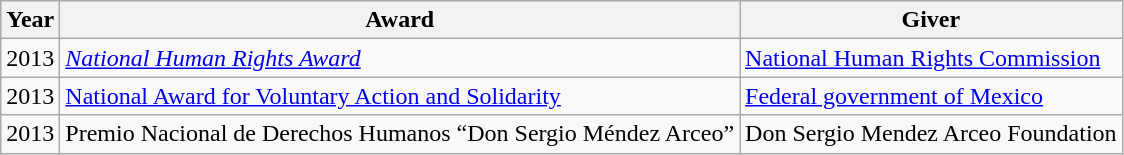<table class="sortable wikitable">
<tr>
<th>Year</th>
<th>Award</th>
<th>Giver</th>
</tr>
<tr>
<td>2013</td>
<td><em><a href='#'>National Human Rights Award</a></em></td>
<td><a href='#'>National Human Rights Commission</a></td>
</tr>
<tr>
<td>2013</td>
<td><a href='#'>National Award for Voluntary Action and Solidarity</a></td>
<td><a href='#'>Federal government of Mexico</a></td>
</tr>
<tr>
<td>2013</td>
<td>Premio Nacional de Derechos Humanos “Don Sergio Méndez Arceo”</td>
<td>Don Sergio Mendez Arceo Foundation</td>
</tr>
</table>
